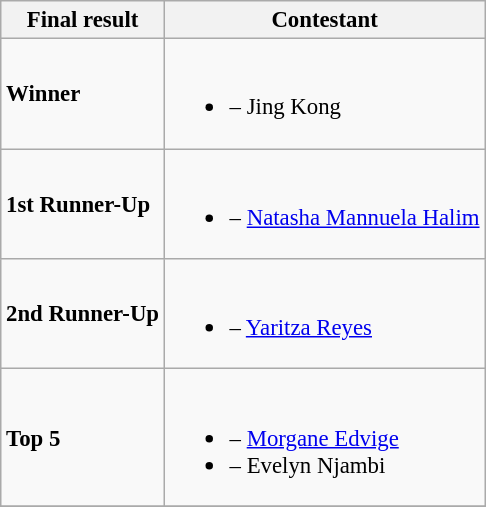<table class="wikitable sortable" style="font-size:95%;">
<tr>
<th>Final result</th>
<th>Contestant</th>
</tr>
<tr>
<td><strong>Winner</strong></td>
<td><br><ul><li><strong></strong> – Jing Kong</li></ul></td>
</tr>
<tr>
<td><strong>1st Runner-Up</strong></td>
<td><br><ul><li> – <a href='#'>Natasha Mannuela Halim</a></li></ul></td>
</tr>
<tr>
<td><strong>2nd Runner-Up</strong></td>
<td><br><ul><li> – <a href='#'>Yaritza Reyes</a></li></ul></td>
</tr>
<tr>
<td><strong>Top 5</strong></td>
<td><br><ul><li> – <a href='#'>Morgane Edvige</a></li><li> – Evelyn Njambi</li></ul></td>
</tr>
<tr>
</tr>
</table>
